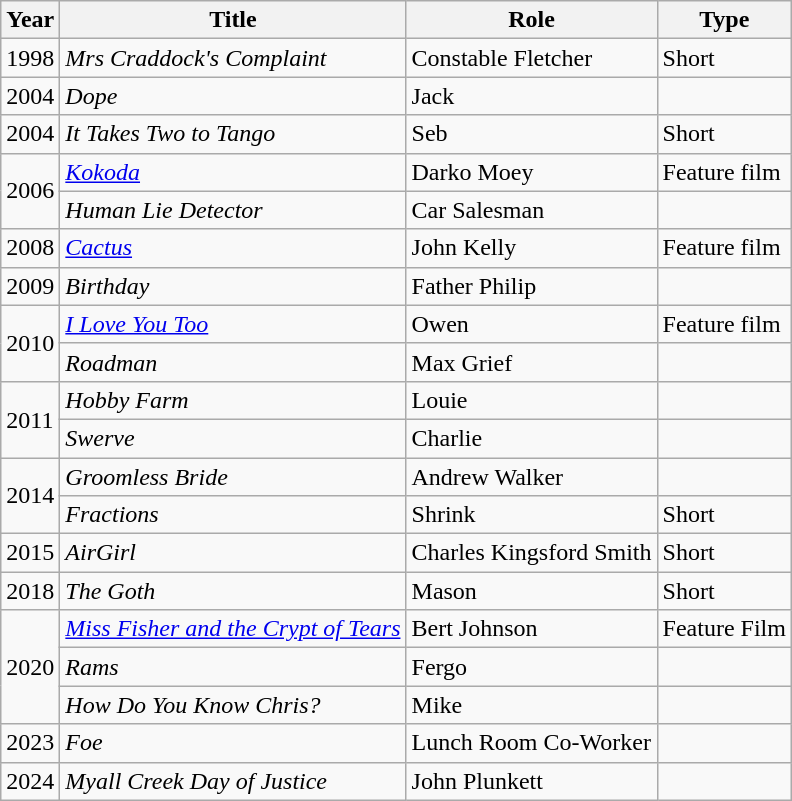<table class="wikitable">
<tr>
<th>Year</th>
<th>Title</th>
<th>Role</th>
<th>Type</th>
</tr>
<tr>
<td>1998</td>
<td><em>Mrs Craddock's Complaint</em></td>
<td>Constable Fletcher</td>
<td>Short</td>
</tr>
<tr>
<td>2004</td>
<td><em>Dope</em></td>
<td>Jack</td>
<td></td>
</tr>
<tr>
<td>2004</td>
<td><em>It Takes Two to Tango</em></td>
<td>Seb</td>
<td>Short</td>
</tr>
<tr>
<td rowspan="2">2006</td>
<td><em><a href='#'>Kokoda</a></em></td>
<td>Darko Moey</td>
<td>Feature film</td>
</tr>
<tr>
<td><em>Human Lie Detector</em></td>
<td>Car Salesman</td>
<td></td>
</tr>
<tr>
<td>2008</td>
<td><em><a href='#'>Cactus</a></em></td>
<td>John Kelly</td>
<td>Feature film</td>
</tr>
<tr>
<td>2009</td>
<td><em>Birthday</em></td>
<td>Father Philip</td>
<td></td>
</tr>
<tr>
<td rowspan="2">2010</td>
<td><em><a href='#'>I Love You Too</a></em></td>
<td>Owen</td>
<td>Feature film</td>
</tr>
<tr>
<td><em>Roadman</em></td>
<td>Max Grief</td>
<td></td>
</tr>
<tr>
<td rowspan="2">2011</td>
<td><em>Hobby Farm</em></td>
<td>Louie</td>
<td></td>
</tr>
<tr>
<td><em>Swerve</em></td>
<td>Charlie</td>
<td></td>
</tr>
<tr>
<td rowspan="2">2014</td>
<td><em>Groomless Bride</em></td>
<td>Andrew Walker</td>
<td></td>
</tr>
<tr>
<td><em>Fractions</em></td>
<td>Shrink</td>
<td>Short</td>
</tr>
<tr>
<td>2015</td>
<td><em>AirGirl</em></td>
<td>Charles Kingsford Smith</td>
<td>Short</td>
</tr>
<tr>
<td>2018</td>
<td><em>The Goth</em></td>
<td>Mason</td>
<td>Short</td>
</tr>
<tr>
<td rowspan="3">2020</td>
<td><em><a href='#'>Miss Fisher and the Crypt of Tears</a></em></td>
<td>Bert Johnson</td>
<td>Feature Film</td>
</tr>
<tr>
<td><em>Rams</em></td>
<td>Fergo</td>
<td></td>
</tr>
<tr>
<td><em>How Do You Know Chris?</em></td>
<td>Mike</td>
<td></td>
</tr>
<tr>
<td>2023</td>
<td><em>Foe</em></td>
<td>Lunch Room Co-Worker</td>
<td></td>
</tr>
<tr>
<td>2024</td>
<td><em>Myall Creek Day of Justice</em></td>
<td>John Plunkett</td>
<td></td>
</tr>
</table>
